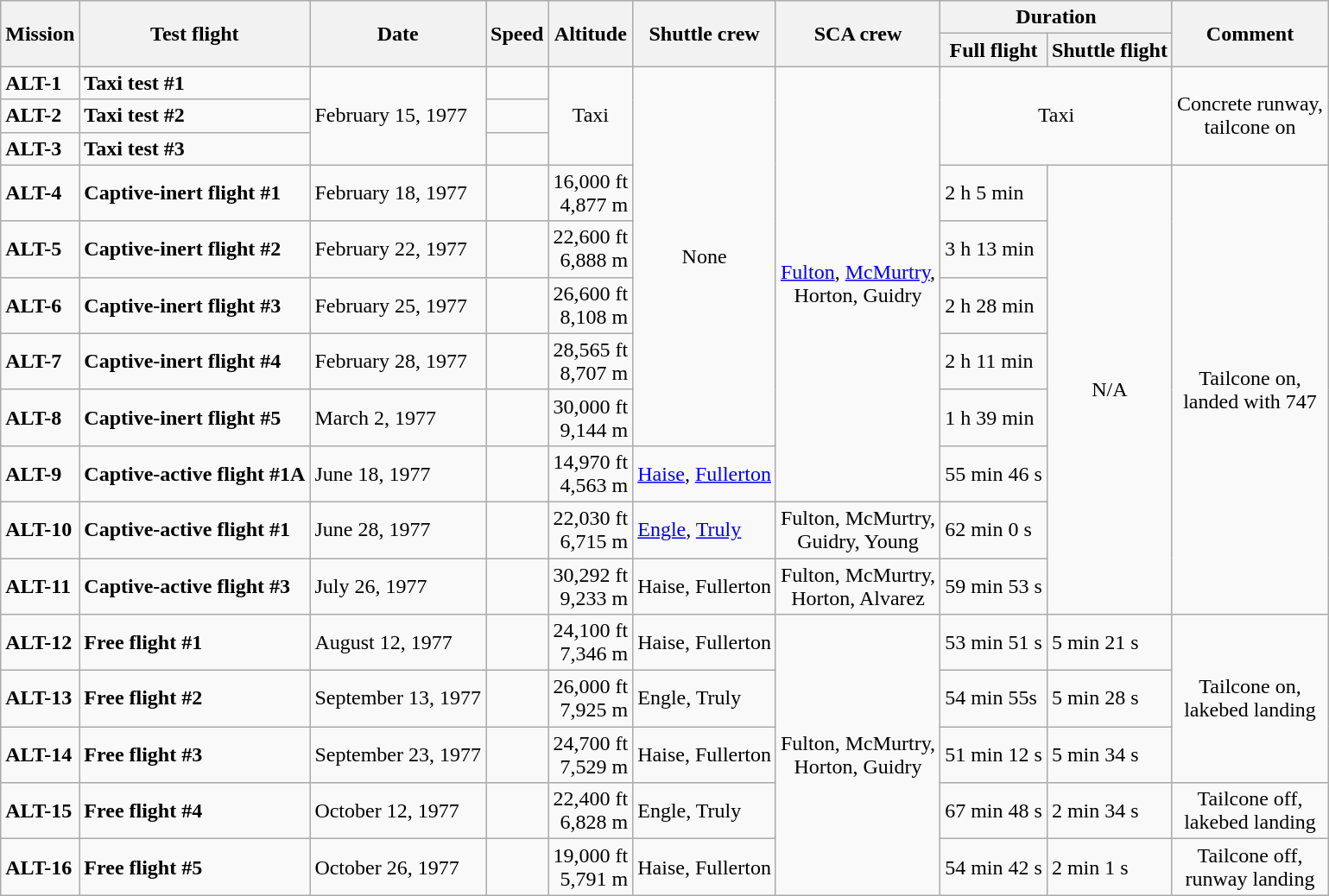<table class="wikitable">
<tr>
<th rowspan=2>Mission</th>
<th rowspan=2>Test flight</th>
<th rowspan=2>Date</th>
<th rowspan=2>Speed</th>
<th rowspan=2>Altitude</th>
<th rowspan=2>Shuttle crew</th>
<th rowspan=2>SCA crew</th>
<th colspan=2 align=center>Duration</th>
<th rowspan=2>Comment</th>
</tr>
<tr>
<th>Full flight</th>
<th>Shuttle flight</th>
</tr>
<tr>
<td><strong>ALT-1</strong></td>
<td><strong>Taxi test #1</strong></td>
<td rowspan=3>February 15, 1977</td>
<td></td>
<td rowspan=3 align=center>Taxi</td>
<td rowspan=8 align=center>None</td>
<td rowspan=9 align=center><a href='#'>Fulton</a>, <a href='#'>McMurtry</a>,<br>Horton, Guidry</td>
<td rowspan=3 colspan=2 align=center>Taxi</td>
<td rowspan=3 align=center>Concrete runway,<br>tailcone on</td>
</tr>
<tr>
<td><strong>ALT-2</strong></td>
<td><strong>Taxi test #2</strong></td>
<td></td>
</tr>
<tr>
<td><strong>ALT-3</strong></td>
<td><strong>Taxi test #3</strong></td>
<td></td>
</tr>
<tr>
<td><strong>ALT-4</strong></td>
<td><strong>Captive-inert flight #1</strong></td>
<td>February 18, 1977</td>
<td></td>
<td align=right>16,000 ft<br>4,877 m</td>
<td>2 h 5 min</td>
<td rowspan=8 align=center>N/A</td>
<td rowspan=8 align=center>Tailcone on,<br>landed with 747</td>
</tr>
<tr>
<td><strong>ALT-5</strong></td>
<td><strong>Captive-inert flight #2</strong></td>
<td>February 22, 1977</td>
<td></td>
<td align=right>22,600 ft<br>6,888 m</td>
<td>3 h 13 min</td>
</tr>
<tr>
<td><strong>ALT-6</strong></td>
<td><strong>Captive-inert flight #3</strong></td>
<td>February 25, 1977</td>
<td></td>
<td align=right>26,600 ft<br>8,108 m</td>
<td>2 h 28 min</td>
</tr>
<tr>
<td><strong>ALT-7</strong></td>
<td><strong>Captive-inert flight #4</strong></td>
<td>February 28, 1977</td>
<td></td>
<td align=right>28,565 ft<br>8,707 m</td>
<td>2 h 11 min</td>
</tr>
<tr>
<td><strong>ALT-8</strong></td>
<td><strong>Captive-inert flight #5</strong></td>
<td>March 2, 1977</td>
<td></td>
<td align=right>30,000 ft<br>9,144 m</td>
<td>1 h 39 min</td>
</tr>
<tr>
<td><strong>ALT-9</strong><br> </td>
<td><strong>Captive-active flight #1A</strong></td>
<td>June 18, 1977</td>
<td></td>
<td align=right>14,970 ft<br>4,563 m</td>
<td><a href='#'>Haise</a>, <a href='#'>Fullerton</a></td>
<td>55 min 46 s</td>
</tr>
<tr>
<td><strong>ALT-10</strong><br> </td>
<td><strong>Captive-active flight #1</strong></td>
<td>June 28, 1977</td>
<td></td>
<td align=right>22,030 ft<br>6,715 m</td>
<td><a href='#'>Engle</a>, <a href='#'>Truly</a></td>
<td align=center>Fulton, McMurtry,<br>Guidry, Young</td>
<td>62 min 0 s</td>
</tr>
<tr>
<td><strong>ALT-11</strong><br> </td>
<td><strong>Captive-active flight #3</strong></td>
<td>July 26, 1977</td>
<td></td>
<td align=right>30,292 ft<br>9,233 m</td>
<td>Haise, Fullerton</td>
<td align=center>Fulton, McMurtry,<br>Horton, Alvarez</td>
<td>59 min 53 s</td>
</tr>
<tr>
<td><strong>ALT-12</strong><br> </td>
<td><strong>Free flight #1</strong></td>
<td>August 12, 1977</td>
<td></td>
<td align=right>24,100 ft<br>7,346 m</td>
<td>Haise, Fullerton</td>
<td rowspan=5 align=center>Fulton, McMurtry,<br>Horton, Guidry</td>
<td>53 min 51 s</td>
<td>5 min 21 s</td>
<td rowspan=3 align=center>Tailcone on,<br>lakebed landing</td>
</tr>
<tr>
<td><strong>ALT-13</strong><br> </td>
<td><strong>Free flight #2</strong></td>
<td>September 13, 1977</td>
<td></td>
<td align=right>26,000 ft<br>7,925 m</td>
<td>Engle, Truly</td>
<td>54 min 55s</td>
<td>5 min 28 s</td>
</tr>
<tr>
<td><strong>ALT-14</strong><br> </td>
<td><strong>Free flight #3</strong></td>
<td>September 23, 1977</td>
<td></td>
<td align=right>24,700 ft<br>7,529 m</td>
<td>Haise, Fullerton</td>
<td>51 min 12 s</td>
<td>5 min 34 s</td>
</tr>
<tr>
<td><strong>ALT-15</strong><br> </td>
<td><strong>Free flight #4</strong></td>
<td>October 12, 1977</td>
<td></td>
<td align=right>22,400 ft<br>6,828 m</td>
<td>Engle, Truly</td>
<td>67 min 48 s</td>
<td>2 min 34 s</td>
<td align=center>Tailcone off,<br>lakebed landing</td>
</tr>
<tr>
<td><strong>ALT-16</strong><br> </td>
<td><strong>Free flight #5</strong></td>
<td>October 26, 1977</td>
<td></td>
<td align=right>19,000 ft<br>5,791 m</td>
<td>Haise, Fullerton</td>
<td>54 min 42 s</td>
<td>2 min 1 s</td>
<td align=center>Tailcone off,<br>runway landing</td>
</tr>
</table>
